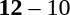<table style="text-align:center">
<tr>
<th width=200></th>
<th width=100></th>
<th width=200></th>
</tr>
<tr>
<td align=right><strong></strong></td>
<td><strong>12</strong> – 10</td>
<td align=left></td>
</tr>
</table>
